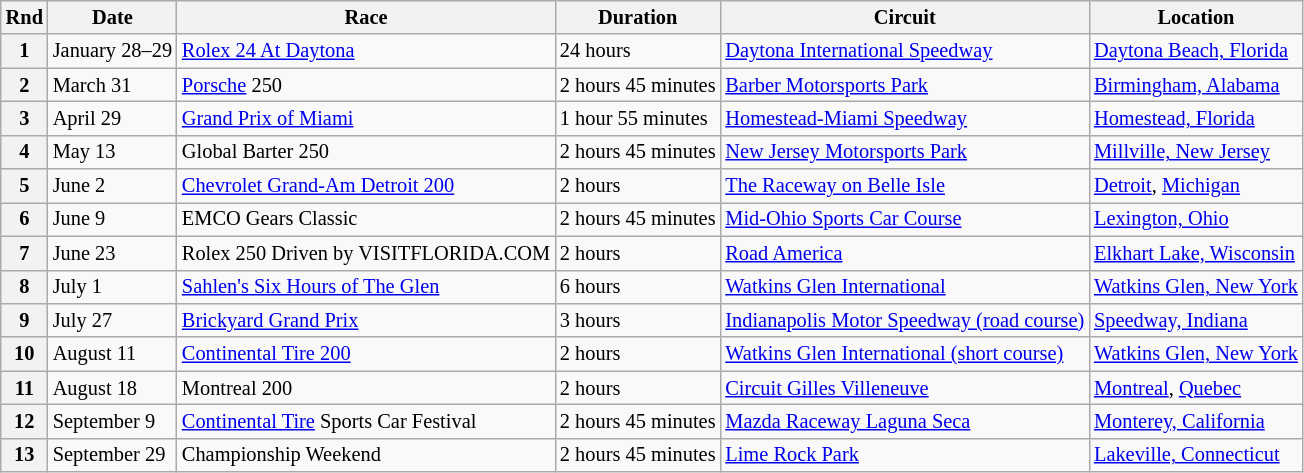<table class="wikitable" style="font-size: 85%;">
<tr>
<th>Rnd</th>
<th>Date</th>
<th>Race</th>
<th>Duration</th>
<th>Circuit</th>
<th>Location</th>
</tr>
<tr>
<th>1</th>
<td>January 28–29</td>
<td><a href='#'>Rolex 24 At Daytona</a></td>
<td>24 hours</td>
<td><a href='#'>Daytona International Speedway</a></td>
<td><a href='#'>Daytona Beach, Florida</a></td>
</tr>
<tr>
<th>2</th>
<td>March 31</td>
<td><a href='#'>Porsche</a> 250</td>
<td>2 hours 45 minutes</td>
<td><a href='#'>Barber Motorsports Park</a></td>
<td><a href='#'>Birmingham, Alabama</a></td>
</tr>
<tr>
<th>3</th>
<td>April 29</td>
<td><a href='#'>Grand Prix of Miami</a></td>
<td>1 hour 55 minutes</td>
<td><a href='#'>Homestead-Miami Speedway</a></td>
<td><a href='#'>Homestead, Florida</a></td>
</tr>
<tr>
<th>4</th>
<td>May 13</td>
<td>Global Barter 250</td>
<td>2 hours 45 minutes</td>
<td><a href='#'>New Jersey Motorsports Park</a></td>
<td><a href='#'>Millville, New Jersey</a></td>
</tr>
<tr>
<th>5</th>
<td>June 2</td>
<td><a href='#'>Chevrolet Grand-Am Detroit 200</a></td>
<td>2 hours</td>
<td><a href='#'>The Raceway on Belle Isle</a></td>
<td><a href='#'>Detroit</a>, <a href='#'>Michigan</a></td>
</tr>
<tr>
<th>6</th>
<td>June 9</td>
<td>EMCO Gears Classic</td>
<td>2 hours 45 minutes</td>
<td><a href='#'>Mid-Ohio Sports Car Course</a></td>
<td><a href='#'>Lexington, Ohio</a></td>
</tr>
<tr>
<th>7</th>
<td>June 23</td>
<td>Rolex 250 Driven by VISITFLORIDA.COM</td>
<td>2 hours</td>
<td><a href='#'>Road America</a></td>
<td><a href='#'>Elkhart Lake, Wisconsin</a></td>
</tr>
<tr>
<th>8</th>
<td>July 1</td>
<td><a href='#'>Sahlen's Six Hours of The Glen</a></td>
<td>6 hours</td>
<td><a href='#'>Watkins Glen International</a></td>
<td><a href='#'>Watkins Glen, New York</a></td>
</tr>
<tr>
<th>9</th>
<td>July 27</td>
<td><a href='#'>Brickyard Grand Prix</a></td>
<td>3 hours</td>
<td><a href='#'>Indianapolis Motor Speedway (road course)</a></td>
<td><a href='#'>Speedway, Indiana</a></td>
</tr>
<tr>
<th>10</th>
<td>August 11</td>
<td><a href='#'>Continental Tire 200</a></td>
<td>2 hours</td>
<td><a href='#'>Watkins Glen International (short course)</a></td>
<td><a href='#'>Watkins Glen, New York</a></td>
</tr>
<tr>
<th>11</th>
<td>August 18</td>
<td>Montreal 200</td>
<td>2 hours</td>
<td><a href='#'>Circuit Gilles Villeneuve</a></td>
<td><a href='#'>Montreal</a>, <a href='#'>Quebec</a></td>
</tr>
<tr>
<th>12</th>
<td>September 9</td>
<td><a href='#'>Continental Tire</a> Sports Car Festival</td>
<td>2 hours 45 minutes</td>
<td><a href='#'>Mazda Raceway Laguna Seca</a></td>
<td><a href='#'>Monterey, California</a></td>
</tr>
<tr>
<th>13</th>
<td>September 29</td>
<td>Championship Weekend</td>
<td>2 hours 45 minutes</td>
<td><a href='#'>Lime Rock Park</a></td>
<td><a href='#'>Lakeville, Connecticut</a></td>
</tr>
</table>
